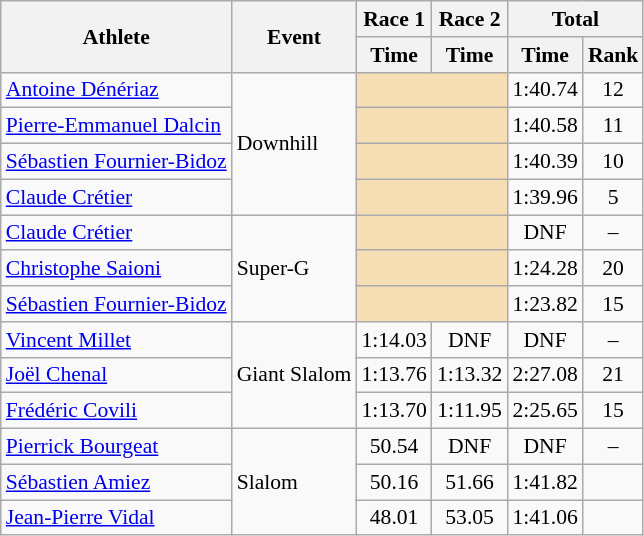<table class="wikitable" style="font-size:90%">
<tr>
<th rowspan="2">Athlete</th>
<th rowspan="2">Event</th>
<th>Race 1</th>
<th>Race 2</th>
<th colspan="2">Total</th>
</tr>
<tr>
<th>Time</th>
<th>Time</th>
<th>Time</th>
<th>Rank</th>
</tr>
<tr>
<td><a href='#'>Antoine Dénériaz</a></td>
<td rowspan="4">Downhill</td>
<td colspan="2" bgcolor="wheat"></td>
<td align="center">1:40.74</td>
<td align="center">12</td>
</tr>
<tr>
<td><a href='#'>Pierre-Emmanuel Dalcin</a></td>
<td colspan="2" bgcolor="wheat"></td>
<td align="center">1:40.58</td>
<td align="center">11</td>
</tr>
<tr>
<td><a href='#'>Sébastien Fournier-Bidoz</a></td>
<td colspan="2" bgcolor="wheat"></td>
<td align="center">1:40.39</td>
<td align="center">10</td>
</tr>
<tr>
<td><a href='#'>Claude Crétier</a></td>
<td colspan="2" bgcolor="wheat"></td>
<td align="center">1:39.96</td>
<td align="center">5</td>
</tr>
<tr>
<td><a href='#'>Claude Crétier</a></td>
<td rowspan="3">Super-G</td>
<td colspan="2" bgcolor="wheat"></td>
<td align="center">DNF</td>
<td align="center">–</td>
</tr>
<tr>
<td><a href='#'>Christophe Saioni</a></td>
<td colspan="2" bgcolor="wheat"></td>
<td align="center">1:24.28</td>
<td align="center">20</td>
</tr>
<tr>
<td><a href='#'>Sébastien Fournier-Bidoz</a></td>
<td colspan="2" bgcolor="wheat"></td>
<td align="center">1:23.82</td>
<td align="center">15</td>
</tr>
<tr>
<td><a href='#'>Vincent Millet</a></td>
<td rowspan="3">Giant Slalom</td>
<td align="center">1:14.03</td>
<td align="center">DNF</td>
<td align="center">DNF</td>
<td align="center">–</td>
</tr>
<tr>
<td><a href='#'>Joël Chenal</a></td>
<td align="center">1:13.76</td>
<td align="center">1:13.32</td>
<td align="center">2:27.08</td>
<td align="center">21</td>
</tr>
<tr>
<td><a href='#'>Frédéric Covili</a></td>
<td align="center">1:13.70</td>
<td align="center">1:11.95</td>
<td align="center">2:25.65</td>
<td align="center">15</td>
</tr>
<tr>
<td><a href='#'>Pierrick Bourgeat</a></td>
<td rowspan="3">Slalom</td>
<td align="center">50.54</td>
<td align="center">DNF</td>
<td align="center">DNF</td>
<td align="center">–</td>
</tr>
<tr>
<td><a href='#'>Sébastien Amiez</a></td>
<td align="center">50.16</td>
<td align="center">51.66</td>
<td align="center">1:41.82</td>
<td align="center"></td>
</tr>
<tr>
<td><a href='#'>Jean-Pierre Vidal</a></td>
<td align="center">48.01</td>
<td align="center">53.05</td>
<td align="center">1:41.06</td>
<td align="center"></td>
</tr>
</table>
